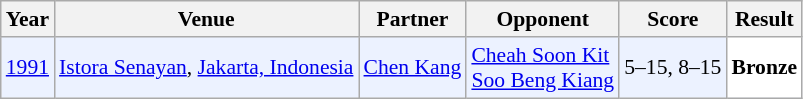<table class="sortable wikitable" style="font-size: 90%;">
<tr>
<th>Year</th>
<th>Venue</th>
<th>Partner</th>
<th>Opponent</th>
<th>Score</th>
<th>Result</th>
</tr>
<tr style="background:#ECF2FF">
<td align="center"><a href='#'>1991</a></td>
<td align="left"><a href='#'>Istora Senayan</a>, <a href='#'>Jakarta, Indonesia</a></td>
<td align="left"> <a href='#'>Chen Kang</a></td>
<td align="left"> <a href='#'>Cheah Soon Kit</a> <br>  <a href='#'>Soo Beng Kiang</a></td>
<td align="left">5–15, 8–15</td>
<td style="text-align:left; background:white"> <strong>Bronze</strong></td>
</tr>
</table>
